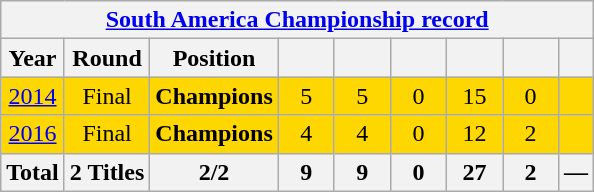<table class="wikitable" style="text-align: center;">
<tr>
<th colspan=9><strong><a href='#'>South America Championship record</a></strong></th>
</tr>
<tr>
<th><strong>Year</strong></th>
<th><strong>Round</strong></th>
<th><strong>Position</strong></th>
<th width=30><strong></strong></th>
<th width=30><strong></strong></th>
<th width=30><strong></strong></th>
<th width=30><strong></strong></th>
<th width=30><strong></strong></th>
<th><strong></strong></th>
</tr>
<tr bgcolor=gold>
<td> <a href='#'>2014</a></td>
<td>Final</td>
<td><strong>Champions</strong></td>
<td>5</td>
<td>5</td>
<td>0</td>
<td>15</td>
<td>0</td>
<td></td>
</tr>
<tr bgcolor=gold>
<td> <a href='#'>2016</a></td>
<td>Final</td>
<td><strong>Champions</strong></td>
<td>4</td>
<td>4</td>
<td>0</td>
<td>12</td>
<td>2</td>
<td></td>
</tr>
<tr>
<th><strong>Total</strong></th>
<th><strong>2 Titles</strong></th>
<th><strong>2/2</strong></th>
<th><strong>9</strong></th>
<th><strong>9</strong></th>
<th><strong>0</strong></th>
<th><strong>27</strong></th>
<th><strong>2</strong></th>
<th><strong>—</strong></th>
</tr>
</table>
